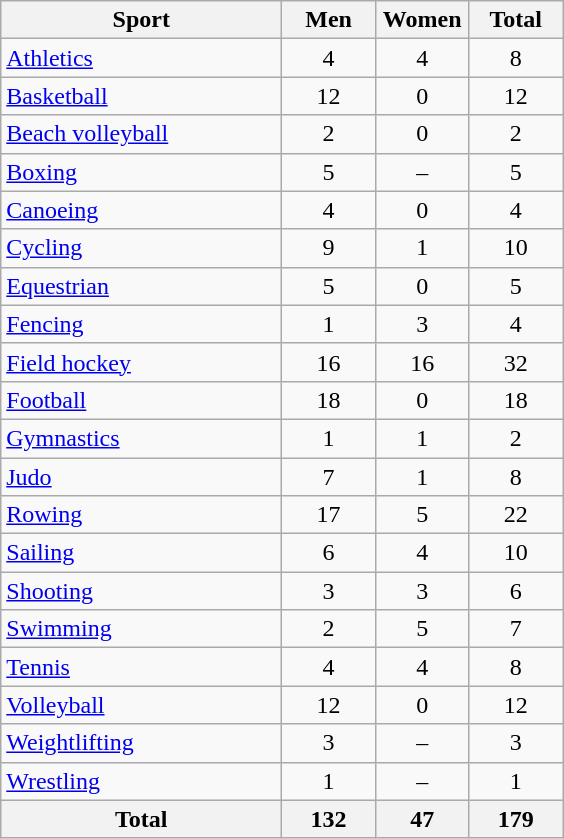<table class="wikitable sortable" style="text-align:center;">
<tr>
<th width=180>Sport</th>
<th width=55>Men</th>
<th width=55>Women</th>
<th width=55>Total</th>
</tr>
<tr>
<td align=left><a href='#'>Athletics</a></td>
<td>4</td>
<td>4</td>
<td>8</td>
</tr>
<tr>
<td align=left><a href='#'>Basketball</a></td>
<td>12</td>
<td>0</td>
<td>12</td>
</tr>
<tr>
<td align=left><a href='#'>Beach volleyball</a></td>
<td>2</td>
<td>0</td>
<td>2</td>
</tr>
<tr>
<td align=left><a href='#'>Boxing</a></td>
<td>5</td>
<td>–</td>
<td>5</td>
</tr>
<tr>
<td align=left><a href='#'>Canoeing</a></td>
<td>4</td>
<td>0</td>
<td>4</td>
</tr>
<tr>
<td align=left><a href='#'>Cycling</a></td>
<td>9</td>
<td>1</td>
<td>10</td>
</tr>
<tr>
<td align=left><a href='#'>Equestrian</a></td>
<td>5</td>
<td>0</td>
<td>5</td>
</tr>
<tr>
<td align=left><a href='#'>Fencing</a></td>
<td>1</td>
<td>3</td>
<td>4</td>
</tr>
<tr>
<td align=left><a href='#'>Field hockey</a></td>
<td>16</td>
<td>16</td>
<td>32</td>
</tr>
<tr>
<td align=left><a href='#'>Football</a></td>
<td>18</td>
<td>0</td>
<td>18</td>
</tr>
<tr>
<td align=left><a href='#'>Gymnastics</a></td>
<td>1</td>
<td>1</td>
<td>2</td>
</tr>
<tr>
<td align=left><a href='#'>Judo</a></td>
<td>7</td>
<td>1</td>
<td>8</td>
</tr>
<tr>
<td align=left><a href='#'>Rowing</a></td>
<td>17</td>
<td>5</td>
<td>22</td>
</tr>
<tr>
<td align=left><a href='#'>Sailing</a></td>
<td>6</td>
<td>4</td>
<td>10</td>
</tr>
<tr>
<td align=left><a href='#'>Shooting</a></td>
<td>3</td>
<td>3</td>
<td>6</td>
</tr>
<tr>
<td align=left><a href='#'>Swimming</a></td>
<td>2</td>
<td>5</td>
<td>7</td>
</tr>
<tr>
<td align=left><a href='#'>Tennis</a></td>
<td>4</td>
<td>4</td>
<td>8</td>
</tr>
<tr>
<td align=left><a href='#'>Volleyball</a></td>
<td>12</td>
<td>0</td>
<td>12</td>
</tr>
<tr>
<td align=left><a href='#'>Weightlifting</a></td>
<td>3</td>
<td>–</td>
<td>3</td>
</tr>
<tr>
<td align=left><a href='#'>Wrestling</a></td>
<td>1</td>
<td>–</td>
<td>1</td>
</tr>
<tr>
<th>Total</th>
<th>132</th>
<th>47</th>
<th>179</th>
</tr>
</table>
